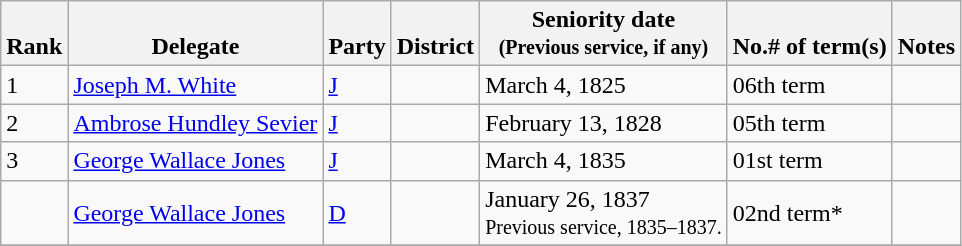<table class="wikitable sortable">
<tr valign=bottom>
<th>Rank</th>
<th>Delegate</th>
<th>Party</th>
<th>District</th>
<th>Seniority date<br><small>(Previous service, if any)</small><br></th>
<th>No.# of term(s)</th>
<th>Notes</th>
</tr>
<tr>
<td>1</td>
<td><a href='#'>Joseph M. White</a></td>
<td><a href='#'>J</a></td>
<td></td>
<td>March 4, 1825</td>
<td>06th term</td>
<td></td>
</tr>
<tr>
<td>2</td>
<td><a href='#'>Ambrose Hundley Sevier</a></td>
<td><a href='#'>J</a></td>
<td></td>
<td>February 13, 1828</td>
<td>05th term</td>
<td></td>
</tr>
<tr>
<td>3</td>
<td><a href='#'>George Wallace Jones</a></td>
<td><a href='#'>J</a></td>
<td></td>
<td>March 4, 1835</td>
<td>01st term</td>
<td></td>
</tr>
<tr>
<td></td>
<td><a href='#'>George Wallace Jones</a></td>
<td><a href='#'>D</a></td>
<td></td>
<td>January 26, 1837<br><small>Previous service, 1835–1837.</small></td>
<td>02nd term*</td>
<td></td>
</tr>
<tr>
</tr>
</table>
